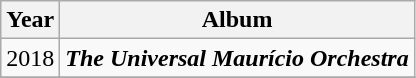<table class="wikitable">
<tr>
<th>Year</th>
<th>Album</th>
</tr>
<tr>
<td>2018</td>
<td><strong><em>The Universal Maurício Orchestra</em></strong> </td>
</tr>
<tr>
</tr>
</table>
